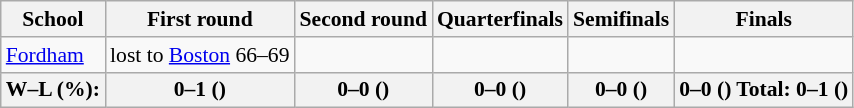<table class="wikitable" style="white-space:nowrap; font-size:90%;">
<tr>
<th>School</th>
<th>First round</th>
<th>Second round</th>
<th>Quarterfinals</th>
<th>Semifinals</th>
<th>Finals</th>
</tr>
<tr>
<td><a href='#'>Fordham</a></td>
<td>lost to <a href='#'>Boston</a> 66–69</td>
<td></td>
<td></td>
<td></td>
<td></td>
</tr>
<tr>
<th>W–L (%):</th>
<th>0–1 ()</th>
<th>0–0 ()</th>
<th>0–0 ()</th>
<th>0–0 ()</th>
<th>0–0 () Total: 0–1 ()</th>
</tr>
</table>
